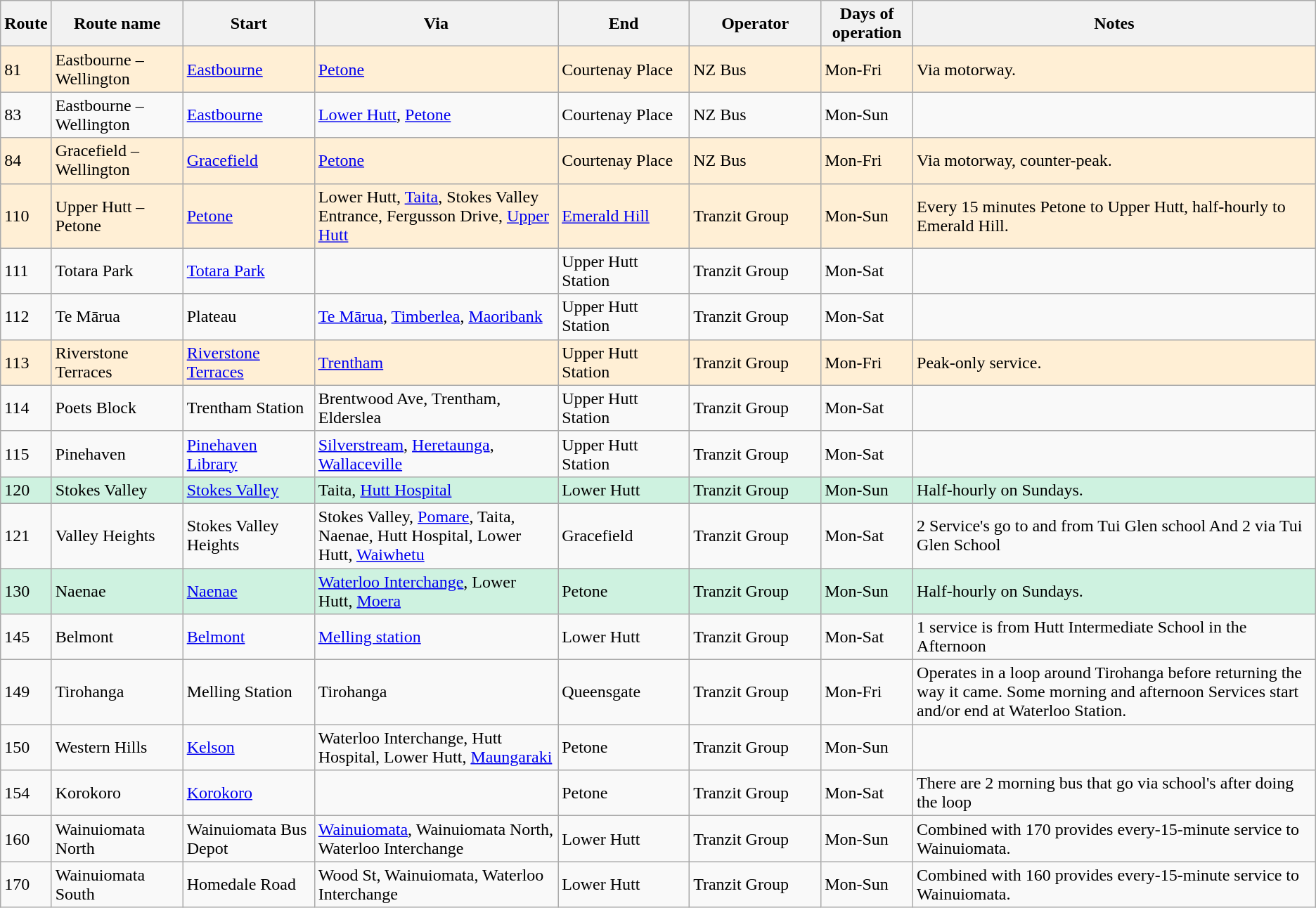<table class="wikitable" border="1">
<tr>
<th>Route</th>
<th width="10%">Route name</th>
<th width="10%">Start</th>
<th>Via</th>
<th width="10%">End</th>
<th width="10%">Operator</th>
<th width="7%">Days of operation</th>
<th>Notes</th>
</tr>
<tr bgcolor="FFEFD5">
<td>81</td>
<td>Eastbourne – Wellington</td>
<td><a href='#'>Eastbourne</a></td>
<td><a href='#'>Petone</a></td>
<td>Courtenay Place</td>
<td>NZ Bus</td>
<td>Mon-Fri</td>
<td>Via motorway.</td>
</tr>
<tr>
<td>83</td>
<td>Eastbourne – Wellington</td>
<td><a href='#'>Eastbourne</a></td>
<td><a href='#'>Lower Hutt</a>, <a href='#'>Petone</a></td>
<td>Courtenay Place</td>
<td>NZ Bus</td>
<td>Mon-Sun</td>
<td></td>
</tr>
<tr bgcolor="FFEFD5">
<td>84</td>
<td>Gracefield – Wellington</td>
<td><a href='#'>Gracefield</a></td>
<td><a href='#'>Petone</a></td>
<td>Courtenay Place</td>
<td>NZ Bus</td>
<td>Mon-Fri</td>
<td>Via motorway, counter-peak.</td>
</tr>
<tr bgcolor="FFEFD5">
<td>110</td>
<td>Upper Hutt – Petone</td>
<td><a href='#'>Petone</a></td>
<td>Lower Hutt, <a href='#'>Taita</a>, Stokes Valley Entrance, Fergusson Drive, <a href='#'>Upper Hutt</a></td>
<td><a href='#'>Emerald Hill</a></td>
<td>Tranzit Group</td>
<td>Mon-Sun</td>
<td>Every 15 minutes Petone to Upper Hutt, half-hourly to Emerald Hill.</td>
</tr>
<tr>
<td>111</td>
<td>Totara Park</td>
<td><a href='#'>Totara Park</a></td>
<td></td>
<td>Upper Hutt Station</td>
<td>Tranzit Group</td>
<td>Mon-Sat</td>
<td></td>
</tr>
<tr>
<td>112</td>
<td>Te Mārua</td>
<td>Plateau</td>
<td><a href='#'>Te Mārua</a>, <a href='#'>Timberlea</a>, <a href='#'>Maoribank</a></td>
<td>Upper Hutt Station</td>
<td>Tranzit Group</td>
<td>Mon-Sat</td>
<td></td>
</tr>
<tr bgcolor="FFEFD5">
<td>113</td>
<td>Riverstone Terraces</td>
<td><a href='#'>Riverstone Terraces</a></td>
<td><a href='#'>Trentham</a></td>
<td>Upper Hutt Station</td>
<td>Tranzit Group</td>
<td>Mon-Fri</td>
<td>Peak-only service.</td>
</tr>
<tr>
<td>114</td>
<td>Poets Block</td>
<td>Trentham Station</td>
<td>Brentwood Ave, Trentham, Elderslea</td>
<td>Upper Hutt Station</td>
<td>Tranzit Group</td>
<td>Mon-Sat</td>
<td></td>
</tr>
<tr>
<td>115</td>
<td>Pinehaven</td>
<td><a href='#'>Pinehaven Library</a></td>
<td><a href='#'>Silverstream</a>, <a href='#'>Heretaunga</a>, <a href='#'>Wallaceville</a></td>
<td>Upper Hutt Station</td>
<td>Tranzit Group</td>
<td>Mon-Sat</td>
<td></td>
</tr>
<tr bgcolor="CEF2E0">
<td>120</td>
<td>Stokes Valley</td>
<td><a href='#'>Stokes Valley</a></td>
<td>Taita, <a href='#'>Hutt Hospital</a></td>
<td>Lower Hutt</td>
<td>Tranzit Group</td>
<td>Mon-Sun</td>
<td>Half-hourly on Sundays.</td>
</tr>
<tr>
<td>121</td>
<td>Valley Heights</td>
<td>Stokes Valley Heights</td>
<td>Stokes Valley, <a href='#'>Pomare</a>, Taita, Naenae, Hutt Hospital, Lower Hutt, <a href='#'>Waiwhetu</a></td>
<td>Gracefield</td>
<td>Tranzit Group</td>
<td>Mon-Sat</td>
<td>2 Service's go to and from Tui Glen school And 2 via Tui Glen School</td>
</tr>
<tr bgcolor="CEF2E0">
<td>130</td>
<td>Naenae</td>
<td><a href='#'>Naenae</a></td>
<td><a href='#'>Waterloo Interchange</a>, Lower Hutt, <a href='#'>Moera</a></td>
<td>Petone</td>
<td>Tranzit Group</td>
<td>Mon-Sun</td>
<td>Half-hourly on Sundays.</td>
</tr>
<tr>
<td>145</td>
<td>Belmont</td>
<td><a href='#'>Belmont</a></td>
<td><a href='#'>Melling station</a></td>
<td>Lower Hutt</td>
<td>Tranzit Group</td>
<td>Mon-Sat</td>
<td>1 service is from Hutt Intermediate School in the Afternoon</td>
</tr>
<tr>
<td>149</td>
<td>Tirohanga</td>
<td>Melling Station</td>
<td>Tirohanga</td>
<td>Queensgate</td>
<td>Tranzit Group</td>
<td>Mon-Fri</td>
<td>Operates in a loop around Tirohanga before returning the way it came. Some morning and afternoon Services start and/or end at Waterloo Station.</td>
</tr>
<tr>
<td>150</td>
<td>Western Hills</td>
<td><a href='#'>Kelson</a></td>
<td>Waterloo Interchange, Hutt Hospital, Lower Hutt, <a href='#'>Maungaraki</a></td>
<td>Petone</td>
<td>Tranzit Group</td>
<td>Mon-Sun</td>
<td></td>
</tr>
<tr>
<td>154</td>
<td>Korokoro</td>
<td><a href='#'>Korokoro</a></td>
<td></td>
<td>Petone</td>
<td>Tranzit Group</td>
<td>Mon-Sat</td>
<td>There are 2 morning bus that go via school's after doing the loop</td>
</tr>
<tr>
<td>160</td>
<td>Wainuiomata North</td>
<td>Wainuiomata Bus Depot</td>
<td><a href='#'>Wainuiomata</a>, Wainuiomata North, Waterloo Interchange</td>
<td>Lower Hutt</td>
<td>Tranzit Group</td>
<td>Mon-Sun</td>
<td>Combined with 170 provides every-15-minute service to Wainuiomata.</td>
</tr>
<tr>
<td>170</td>
<td>Wainuiomata South</td>
<td>Homedale Road</td>
<td>Wood St, Wainuiomata, Waterloo Interchange</td>
<td>Lower Hutt</td>
<td>Tranzit Group</td>
<td>Mon-Sun</td>
<td>Combined with 160 provides every-15-minute service to Wainuiomata.</td>
</tr>
</table>
